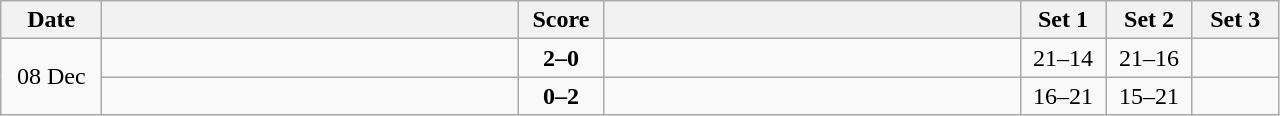<table class="wikitable" style="text-align: center;">
<tr>
<th width="60">Date</th>
<th align="right" width="270"></th>
<th width="50">Score</th>
<th align="left" width="270"></th>
<th width="50">Set 1</th>
<th width="50">Set 2</th>
<th width="50">Set 3</th>
</tr>
<tr>
<td rowspan=2>08 Dec</td>
<td align=left><strong></strong></td>
<td align=center><strong>2–0</strong></td>
<td align=left></td>
<td>21–14</td>
<td>21–16</td>
<td></td>
</tr>
<tr>
<td align=left></td>
<td align=center><strong>0–2</strong></td>
<td align=left><strong></strong></td>
<td>16–21</td>
<td>15–21</td>
<td></td>
</tr>
</table>
